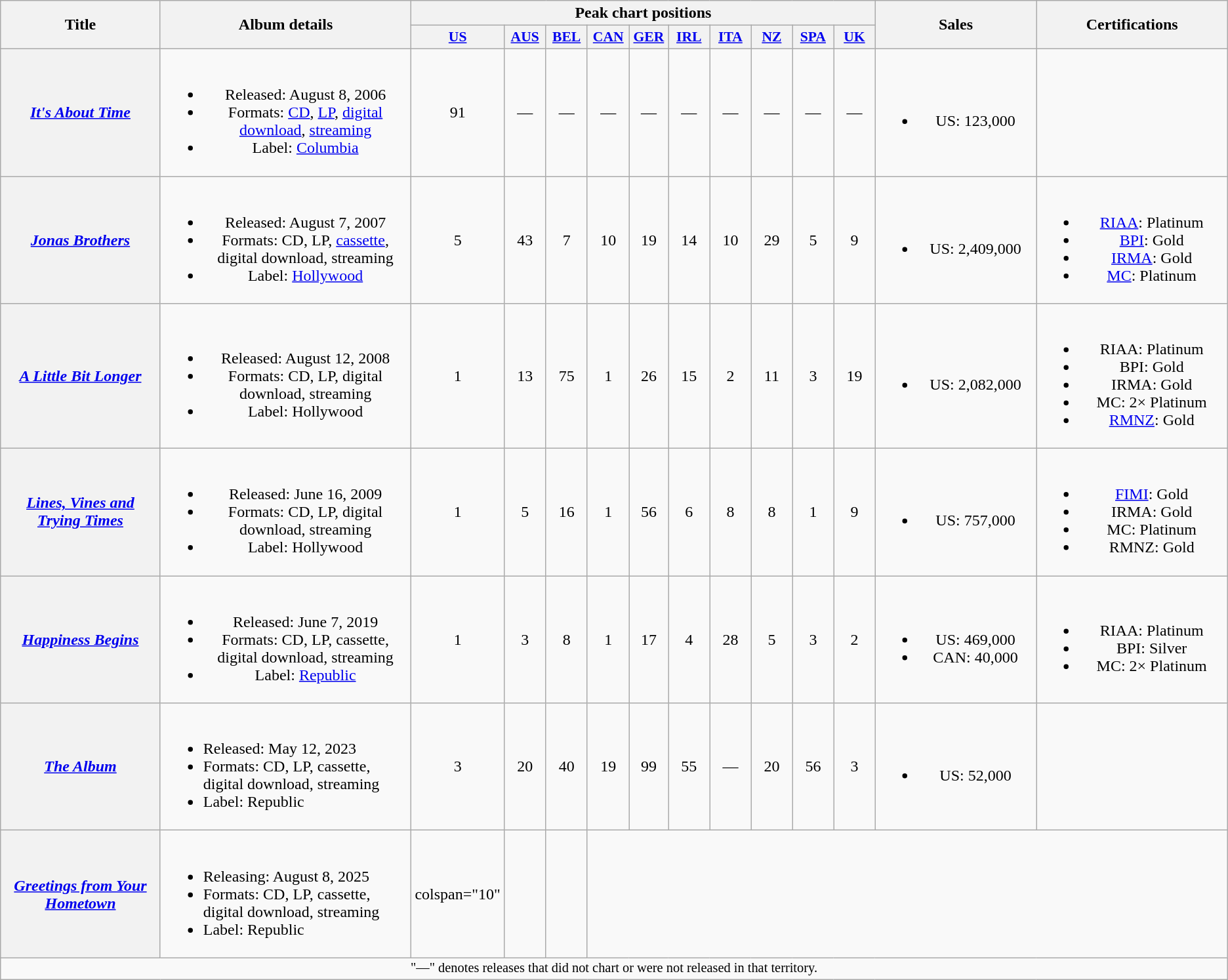<table class="wikitable plainrowheaders" style="text-align:center;" border="1">
<tr>
<th scope="col" rowspan="2" style="width:10em;">Title</th>
<th scope="col" rowspan="2" style="width:16em;">Album details</th>
<th scope="col" colspan="10">Peak chart positions</th>
<th scope="col" rowspan="2" style="width:10em;">Sales</th>
<th scope="col" rowspan="2" style="width:12em;">Certifications</th>
</tr>
<tr>
<th scope="col" style="width:2.5em;font-size:90%;"><a href='#'>US</a><br></th>
<th scope="col" style="width:2.5em;font-size:90%;"><a href='#'>AUS</a><br></th>
<th scope="col" style="width:2.5em;font-size:90%;"><a href='#'>BEL</a><br></th>
<th scope="col" style="width:2.5em;font-size:90%;"><a href='#'>CAN</a><br></th>
<th scope="col" style="width:2.3em;font-size:90%;"><a href='#'>GER</a><br></th>
<th scope="col" style="width:2.5em;font-size:90%;"><a href='#'>IRL</a><br></th>
<th scope="col" style="width:2.5em;font-size:90%;"><a href='#'>ITA</a><br></th>
<th scope="col" style="width:2.5em;font-size:90%;"><a href='#'>NZ</a><br></th>
<th scope="col" style="width:2.5em;font-size:90%;"><a href='#'>SPA</a><br></th>
<th scope="col" style="width:2.5em;font-size:90%;"><a href='#'>UK</a><br></th>
</tr>
<tr>
<th scope="row"><em><a href='#'>It's About Time</a></em></th>
<td><br><ul><li>Released: August 8, 2006</li><li>Formats: <a href='#'>CD</a>, <a href='#'>LP</a>, <a href='#'>digital download</a>, <a href='#'>streaming</a></li><li>Label: <a href='#'>Columbia</a></li></ul></td>
<td>91</td>
<td>—</td>
<td>—</td>
<td>—</td>
<td>—</td>
<td>—</td>
<td>—</td>
<td>—</td>
<td>—</td>
<td>—</td>
<td><br><ul><li>US: 123,000</li></ul></td>
<td></td>
</tr>
<tr>
<th scope="row"><em><a href='#'>Jonas Brothers</a></em></th>
<td><br><ul><li>Released: August 7, 2007</li><li>Formats: CD, LP, <a href='#'>cassette</a>, digital download, streaming</li><li>Label: <a href='#'>Hollywood</a></li></ul></td>
<td>5</td>
<td>43</td>
<td>7</td>
<td>10</td>
<td>19</td>
<td>14</td>
<td>10</td>
<td>29</td>
<td>5</td>
<td>9</td>
<td><br><ul><li>US: 2,409,000</li></ul></td>
<td><br><ul><li><a href='#'>RIAA</a>: Platinum</li><li><a href='#'>BPI</a>: Gold</li><li><a href='#'>IRMA</a>: Gold</li><li><a href='#'>MC</a>: Platinum</li></ul></td>
</tr>
<tr>
<th scope="row"><em><a href='#'>A Little Bit Longer</a></em></th>
<td><br><ul><li>Released: August 12, 2008</li><li>Formats: CD, LP, digital download, streaming</li><li>Label: Hollywood</li></ul></td>
<td>1</td>
<td>13</td>
<td>75</td>
<td>1</td>
<td>26</td>
<td>15</td>
<td>2</td>
<td>11</td>
<td>3</td>
<td>19</td>
<td><br><ul><li>US: 2,082,000</li></ul></td>
<td><br><ul><li>RIAA: Platinum</li><li>BPI: Gold</li><li>IRMA: Gold</li><li>MC: 2× Platinum</li><li><a href='#'>RMNZ</a>: Gold</li></ul></td>
</tr>
<tr>
<th scope="row"><em><a href='#'>Lines, Vines and<br>Trying Times</a></em></th>
<td><br><ul><li>Released: June 16, 2009</li><li>Formats: CD, LP, digital download, streaming</li><li>Label: Hollywood</li></ul></td>
<td>1</td>
<td>5</td>
<td>16</td>
<td>1</td>
<td>56</td>
<td>6</td>
<td>8</td>
<td>8</td>
<td>1</td>
<td>9</td>
<td><br><ul><li>US: 757,000</li></ul></td>
<td><br><ul><li><a href='#'>FIMI</a>: Gold</li><li>IRMA: Gold</li><li>MC: Platinum</li><li>RMNZ: Gold</li></ul></td>
</tr>
<tr>
<th scope="row"><em><a href='#'>Happiness Begins</a></em></th>
<td><br><ul><li>Released: June 7, 2019</li><li>Formats: CD, LP, cassette, digital download, streaming</li><li>Label: <a href='#'>Republic</a></li></ul></td>
<td>1</td>
<td>3</td>
<td>8</td>
<td>1</td>
<td>17</td>
<td>4</td>
<td>28</td>
<td>5</td>
<td>3</td>
<td>2</td>
<td><br><ul><li>US: 469,000</li><li>CAN: 40,000</li></ul></td>
<td><br><ul><li>RIAA: Platinum</li><li>BPI: Silver</li><li>MC: 2× Platinum</li></ul></td>
</tr>
<tr>
<th scope="row"><em><a href='#'>The Album</a></em></th>
<td style="text-align:left;"><br><ul><li>Released: May 12, 2023</li><li>Formats: CD, LP, cassette, digital download, streaming</li><li>Label: Republic</li></ul></td>
<td>3</td>
<td>20</td>
<td>40</td>
<td>19</td>
<td>99</td>
<td>55</td>
<td>—</td>
<td>20</td>
<td>56</td>
<td>3</td>
<td><br><ul><li>US: 52,000</li></ul></td>
<td></td>
</tr>
<tr>
<th scope="row"><em><a href='#'>Greetings from Your Hometown</a></em></th>
<td style="text-align:left;"><br><ul><li>Releasing: August 8, 2025</li><li>Formats: CD, LP, cassette, digital download, streaming</li><li>Label: Republic</li></ul></td>
<td>colspan="10" </td>
<td></td>
<td></td>
</tr>
<tr>
<td colspan="14" style="font-size:85%">"—" denotes releases that did not chart or were not released in that territory.</td>
</tr>
</table>
